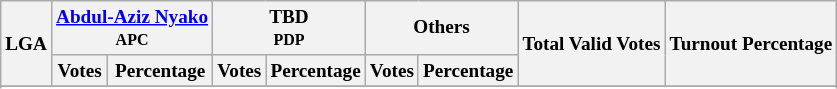<table class="wikitable sortable mw-collapsible" style=" font-size: 80%">
<tr>
<th rowspan="2">LGA</th>
<th colspan="2"><a href='#'>Abdul-Aziz Nyako</a><br><small>APC</small></th>
<th colspan="2">TBD<br><small>PDP</small></th>
<th colspan="2">Others</th>
<th rowspan="2">Total Valid Votes</th>
<th rowspan="2">Turnout Percentage</th>
</tr>
<tr>
<th>Votes</th>
<th>Percentage</th>
<th>Votes</th>
<th>Percentage</th>
<th>Votes</th>
<th>Percentage</th>
</tr>
<tr>
</tr>
<tr>
</tr>
<tr>
</tr>
<tr>
</tr>
<tr>
</tr>
<tr>
</tr>
<tr>
</tr>
<tr>
</tr>
<tr>
</tr>
<tr>
</tr>
</table>
